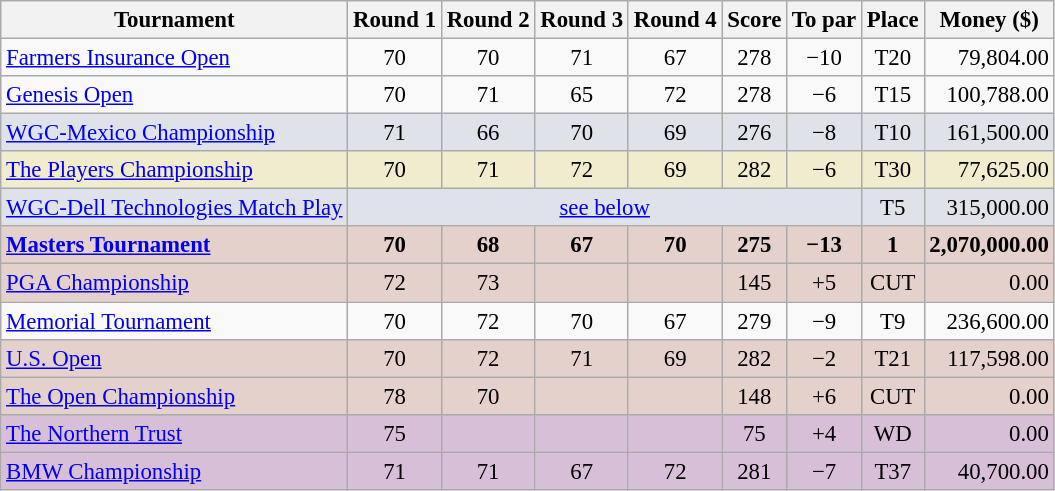<table class=wikitable style="font-size:95%;text-align:center">
<tr>
<th>Tournament</th>
<th>Round 1</th>
<th>Round 2</th>
<th>Round 3</th>
<th>Round 4</th>
<th>Score</th>
<th>To par</th>
<th>Place</th>
<th>Money ($)</th>
</tr>
<tr>
<td align=left><a href='#'>Farmers Insurance Open</a></td>
<td>70</td>
<td>70</td>
<td>71</td>
<td>67</td>
<td>278</td>
<td>−10</td>
<td>T20</td>
<td align=right>79,804.00</td>
</tr>
<tr>
<td align=left><a href='#'>Genesis Open</a></td>
<td>70</td>
<td>71</td>
<td>65</td>
<td>72</td>
<td>278</td>
<td>−6</td>
<td>T15</td>
<td align=right>100,788.00</td>
</tr>
<tr style="background:#dfe2e9;">
<td align=left><a href='#'>WGC-Mexico Championship</a></td>
<td>71</td>
<td>66</td>
<td>70</td>
<td>69</td>
<td>276</td>
<td>−8</td>
<td>T10</td>
<td align=right>161,500.00</td>
</tr>
<tr style="background:#f2ecce;">
<td align=left><a href='#'>The Players Championship</a></td>
<td>70</td>
<td>71</td>
<td>72</td>
<td>69</td>
<td>282</td>
<td>−6</td>
<td>T30</td>
<td align=right>77,625.00</td>
</tr>
<tr style="background:#dfe2e9;">
<td align=left><a href='#'>WGC-Dell Technologies Match Play</a></td>
<td colspan="6"><a href='#'>see below</a></td>
<td>T5</td>
<td align=right>315,000.00</td>
</tr>
<tr style="background:#e5d1cb;">
<td align=left><strong><a href='#'>Masters Tournament</a></strong></td>
<td><strong>70</strong></td>
<td><strong>68</strong></td>
<td><strong>67</strong></td>
<td><strong>70</strong></td>
<td><strong>275</strong></td>
<td><strong>−13</strong></td>
<td><strong>1</strong></td>
<td align=right><strong>2,070,000.00</strong></td>
</tr>
<tr style="background:#e5d1cb;">
<td align=left><a href='#'>PGA Championship</a></td>
<td>72</td>
<td>73</td>
<td></td>
<td></td>
<td>145</td>
<td>+5</td>
<td>CUT</td>
<td align=right>0.00</td>
</tr>
<tr>
<td align=left><a href='#'>Memorial Tournament</a></td>
<td>70</td>
<td>72</td>
<td>70</td>
<td>67</td>
<td>279</td>
<td>−9</td>
<td>T9</td>
<td align=right>236,600.00</td>
</tr>
<tr style="background:#e5d1cb;">
<td align=left><a href='#'>U.S. Open</a></td>
<td>70</td>
<td>72</td>
<td>71</td>
<td>69</td>
<td>282</td>
<td>−2</td>
<td>T21</td>
<td align=right>117,598.00</td>
</tr>
<tr style="background:#e5d1cb;">
<td align=left><a href='#'>The Open Championship</a></td>
<td>78</td>
<td>70</td>
<td></td>
<td></td>
<td>148</td>
<td>+6</td>
<td>CUT</td>
<td align=right>0.00</td>
</tr>
<tr style="background:#D8BFD8;">
<td align=left><a href='#'>The Northern Trust</a></td>
<td>75</td>
<td></td>
<td></td>
<td></td>
<td>75</td>
<td>+4</td>
<td>WD</td>
<td align=right>0.00</td>
</tr>
<tr style="background:#D8BFD8;">
<td align=left><a href='#'>BMW Championship</a></td>
<td>71</td>
<td>71</td>
<td>67</td>
<td>72</td>
<td>281</td>
<td>−7</td>
<td>T37</td>
<td align=right>40,700.00</td>
</tr>
</table>
